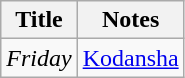<table class="wikitable">
<tr>
<th>Title</th>
<th>Notes</th>
</tr>
<tr>
<td><em>Friday</em></td>
<td><a href='#'>Kodansha</a></td>
</tr>
</table>
